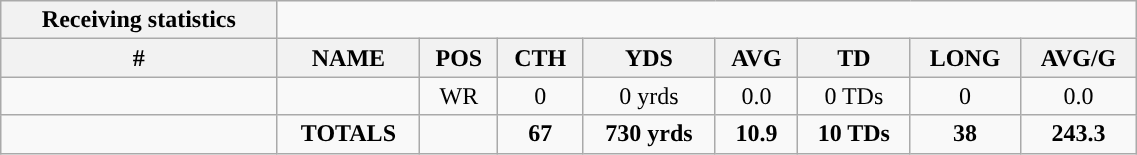<table style="width:60%; text-align:center;" class="wikitable collapsible collapsed">
<tr>
<th style="text-align:center; ">Receiving statistics</th>
</tr>
<tr>
<th>#</th>
<th>NAME</th>
<th>POS</th>
<th>CTH</th>
<th>YDS</th>
<th>AVG</th>
<th>TD</th>
<th>LONG</th>
<th>AVG/G</th>
</tr>
<tr>
<td></td>
<td></td>
<td>WR</td>
<td>0</td>
<td>0 yrds</td>
<td>0.0</td>
<td>0 TDs</td>
<td>0</td>
<td>0.0</td>
</tr>
<tr>
<td></td>
<td><strong>TOTALS</strong></td>
<td></td>
<td><strong>67</strong></td>
<td><strong>730 yrds</strong></td>
<td><strong>10.9</strong></td>
<td><strong>10 TDs</strong></td>
<td><strong>38</strong></td>
<td><strong>243.3</strong></td>
</tr>
</table>
